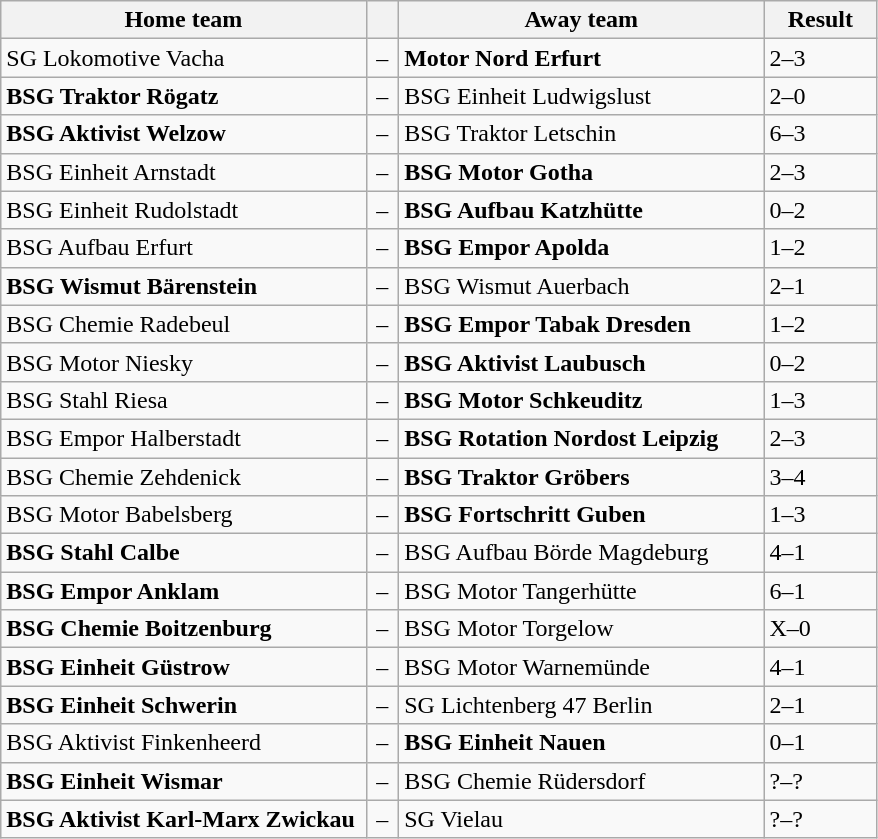<table class="wikitable" style="width:585px;" border="1">
<tr>
<th style="width:250px;" align="left">Home team</th>
<th style="width:15px;"></th>
<th style="width:250px;" align="left">Away team</th>
<th style="width:70px;" align="center;">Result</th>
</tr>
<tr>
<td>SG Lokomotive Vacha</td>
<td align="center">–</td>
<td><strong>Motor Nord Erfurt</strong></td>
<td>2–3</td>
</tr>
<tr>
<td><strong>BSG Traktor Rögatz</strong></td>
<td align="center">–</td>
<td>BSG Einheit Ludwigslust</td>
<td>2–0</td>
</tr>
<tr>
<td><strong>BSG Aktivist Welzow</strong></td>
<td align="center">–</td>
<td>BSG Traktor Letschin</td>
<td>6–3</td>
</tr>
<tr>
<td>BSG Einheit Arnstadt</td>
<td align="center">–</td>
<td><strong>BSG Motor Gotha</strong></td>
<td>2–3</td>
</tr>
<tr>
<td>BSG Einheit Rudolstadt</td>
<td align="center">–</td>
<td><strong>BSG Aufbau Katzhütte</strong></td>
<td>0–2</td>
</tr>
<tr>
<td>BSG Aufbau Erfurt</td>
<td align="center">–</td>
<td><strong>BSG Empor Apolda</strong></td>
<td>1–2</td>
</tr>
<tr>
<td><strong>BSG Wismut Bärenstein</strong></td>
<td align="center">–</td>
<td>BSG Wismut Auerbach</td>
<td>2–1</td>
</tr>
<tr>
<td>BSG Chemie Radebeul</td>
<td align="center">–</td>
<td><strong>BSG Empor Tabak Dresden</strong></td>
<td>1–2</td>
</tr>
<tr>
<td>BSG Motor Niesky</td>
<td align="center">–</td>
<td><strong>BSG Aktivist Laubusch</strong></td>
<td>0–2</td>
</tr>
<tr>
<td>BSG Stahl Riesa</td>
<td align="center">–</td>
<td><strong>BSG Motor Schkeuditz</strong></td>
<td>1–3</td>
</tr>
<tr>
<td>BSG Empor Halberstadt</td>
<td align="center">–</td>
<td><strong>BSG Rotation Nordost Leipzig</strong></td>
<td>2–3</td>
</tr>
<tr>
<td>BSG Chemie Zehdenick</td>
<td align="center">–</td>
<td><strong>BSG Traktor Gröbers</strong></td>
<td>3–4</td>
</tr>
<tr>
<td>BSG Motor Babelsberg</td>
<td align="center">–</td>
<td><strong>BSG Fortschritt Guben</strong></td>
<td>1–3</td>
</tr>
<tr>
<td><strong>BSG Stahl Calbe</strong></td>
<td align="center">–</td>
<td>BSG Aufbau Börde Magdeburg</td>
<td>4–1</td>
</tr>
<tr>
<td><strong>BSG Empor Anklam</strong></td>
<td align="center">–</td>
<td>BSG Motor Tangerhütte</td>
<td>6–1</td>
</tr>
<tr>
<td><strong>BSG Chemie Boitzenburg</strong></td>
<td align="center">–</td>
<td>BSG Motor Torgelow</td>
<td>X–0</td>
</tr>
<tr>
<td><strong>BSG Einheit Güstrow</strong></td>
<td align="center">–</td>
<td>BSG Motor Warnemünde</td>
<td>4–1</td>
</tr>
<tr>
<td><strong>BSG Einheit Schwerin</strong></td>
<td align="center">–</td>
<td>SG Lichtenberg 47 Berlin</td>
<td>2–1</td>
</tr>
<tr>
<td>BSG Aktivist Finkenheerd</td>
<td align="center">–</td>
<td><strong>BSG Einheit Nauen</strong></td>
<td>0–1</td>
</tr>
<tr>
<td><strong>BSG Einheit Wismar</strong></td>
<td align="center">–</td>
<td>BSG Chemie Rüdersdorf</td>
<td>?–?</td>
</tr>
<tr>
<td><strong>BSG Aktivist Karl-Marx Zwickau</strong></td>
<td align="center">–</td>
<td>SG Vielau</td>
<td>?–?</td>
</tr>
</table>
